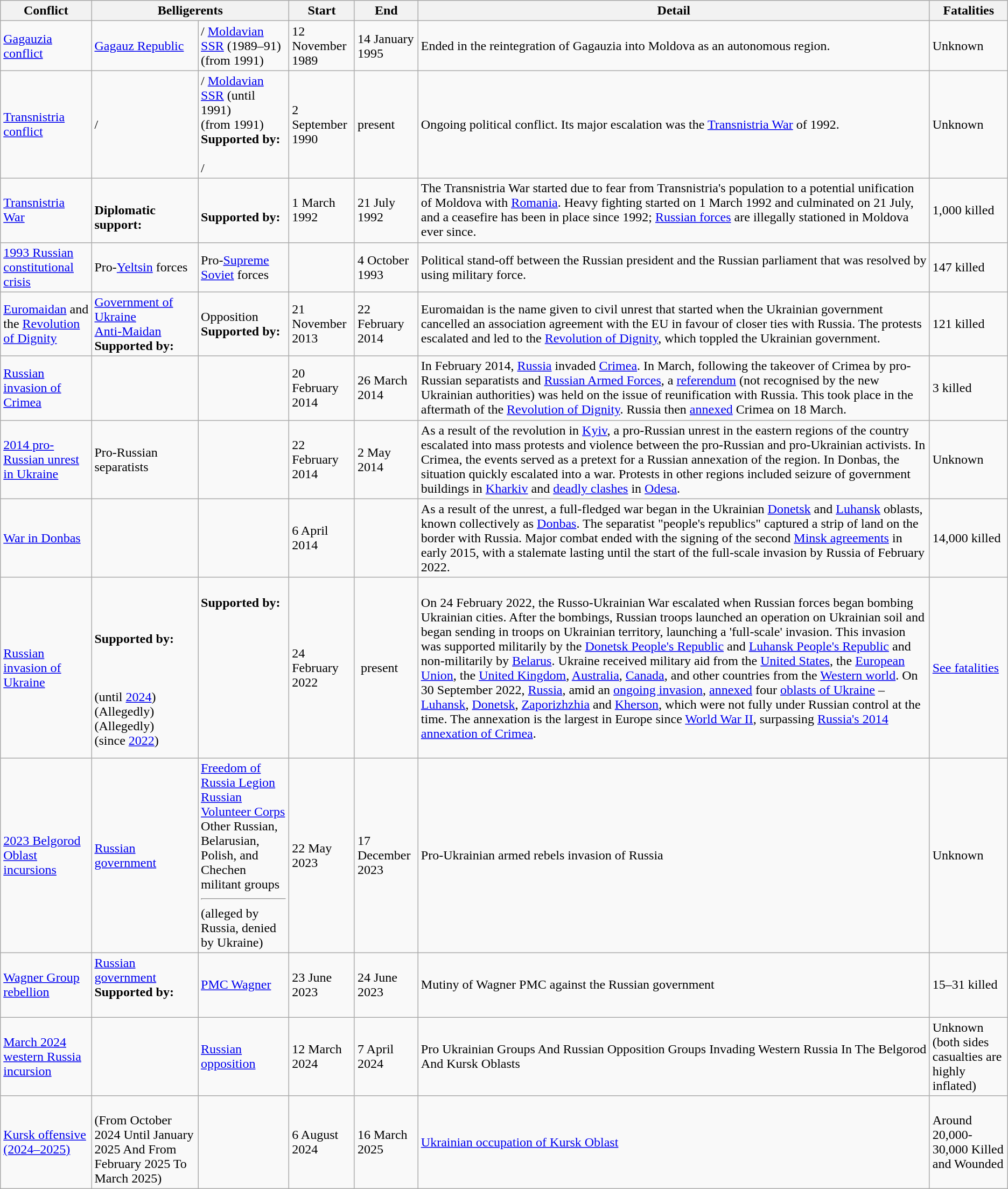<table class="sortable wikitable">
<tr bgcolor="#ececec" valign=top>
<th>Conflict</th>
<th colspan=2>Belligerents</th>
<th>Start</th>
<th>End</th>
<th>Detail</th>
<th>Fatalities</th>
</tr>
<tr>
<td><a href='#'>Gagauzia conflict</a></td>
<td> <a href='#'>Gagauz Republic</a></td>
<td>/ <a href='#'>Moldavian SSR</a> (1989–91)<br> (from 1991)</td>
<td>12 November 1989</td>
<td>14 January 1995</td>
<td>Ended in the reintegration of Gagauzia into Moldova as an autonomous region.</td>
<td>Unknown</td>
</tr>
<tr>
<td><a href='#'>Transnistria conflict</a></td>
<td>/<br></td>
<td>/ <a href='#'>Moldavian SSR</a> (until 1991)<br> (from 1991)<br><strong>Supported by:</strong><br><br>/</td>
<td>2 September 1990</td>
<td>present</td>
<td>Ongoing political conflict. Its major escalation was the <a href='#'>Transnistria War</a> of 1992.</td>
<td>Unknown</td>
</tr>
<tr>
<td><a href='#'>Transnistria War</a></td>
<td><br><strong>Diplomatic support:</strong><br></td>
<td><br><strong>Supported by:</strong><br></td>
<td>1 March 1992</td>
<td>21 July 1992</td>
<td>The Transnistria War started due to fear from Transnistria's population to a potential unification of Moldova with <a href='#'>Romania</a>. Heavy fighting started on 1 March 1992 and culminated on 21 July, and a ceasefire has been in place since 1992; <a href='#'>Russian forces</a> are illegally stationed in Moldova ever since.</td>
<td>1,000 killed</td>
</tr>
<tr>
<td><a href='#'>1993 Russian constitutional crisis</a></td>
<td>  Pro-<a href='#'>Yeltsin</a> forces</td>
<td>       Pro-<a href='#'>Supreme Soviet</a> forces</td>
<td></td>
<td>4 October 1993</td>
<td>Political stand-off between the Russian president and the Russian parliament that was resolved by using military force.</td>
<td>147 killed</td>
</tr>
<tr>
<td><a href='#'>Euromaidan</a> and the <a href='#'>Revolution of Dignity</a></td>
<td> <a href='#'>Government of Ukraine</a><br><a href='#'>Anti-Maidan</a><br><strong>Supported by:</strong><br></td>
<td> Opposition<br><strong>Supported by:</strong><br></td>
<td>21 November 2013</td>
<td>22 February 2014</td>
<td>Euromaidan is the name given to civil unrest that started when the Ukrainian government cancelled an association agreement with the EU in favour of closer ties with Russia. The protests escalated and led to the <a href='#'>Revolution of Dignity</a>, which toppled the Ukrainian government.</td>
<td>121 killed</td>
</tr>
<tr>
<td><a href='#'>Russian invasion of Crimea</a></td>
<td></td>
<td></td>
<td>20 February 2014</td>
<td>26 March 2014</td>
<td>In February 2014, <a href='#'>Russia</a> invaded <a href='#'>Crimea</a>. In March, following the takeover of Crimea by pro-Russian separatists and <a href='#'>Russian Armed Forces</a>, a <a href='#'>referendum</a> (not recognised by the new Ukrainian authorities) was held on the issue of reunification with Russia. This took place in the aftermath of the <a href='#'>Revolution of Dignity</a>. Russia then <a href='#'>annexed</a> Crimea on 18 March.</td>
<td>3 killed</td>
</tr>
<tr>
<td><a href='#'>2014 pro-Russian unrest in Ukraine</a></td>
<td> Pro-Russian separatists<br></td>
<td></td>
<td>22 February 2014</td>
<td>2 May 2014</td>
<td>As a result of the revolution in <a href='#'>Kyiv</a>, a pro-Russian unrest in the eastern regions of the country escalated into mass protests and violence between the pro-Russian and pro-Ukrainian activists. In Crimea, the events served as a pretext for a Russian annexation of the region. In Donbas, the situation quickly escalated into a war. Protests in other regions included seizure of government buildings in <a href='#'>Kharkiv</a> and <a href='#'>deadly clashes</a> in <a href='#'>Odesa</a>.</td>
<td>Unknown</td>
</tr>
<tr>
<td><a href='#'>War in Donbas</a></td>
<td></td>
<td></td>
<td>6 April 2014</td>
<td></td>
<td>As a result of the unrest, a full-fledged war began in the Ukrainian <a href='#'>Donetsk</a> and <a href='#'>Luhansk</a> oblasts, known collectively as <a href='#'>Donbas</a>. The separatist "people's republics" captured a strip of land on the border with Russia. Major combat ended with the signing of the second <a href='#'>Minsk agreements</a> in early 2015, with a stalemate lasting until the start of the full-scale invasion by Russia of February 2022.</td>
<td>14,000 killed</td>
</tr>
<tr>
<td><a href='#'>Russian invasion of Ukraine</a></td>
<td><br>  <br><br><strong>Supported by:</strong><br><br><br><br> (until <a href='#'>2024</a>)<br> (Allegedly)<br>  (Allegedly)<br> (since <a href='#'>2022</a>)</td>
<td><br><strong>Supported by:</strong><br><br><br><br><br> <br><br><br><br><br><br></td>
<td>24 February 2022</td>
<td> present</td>
<td>On 24 February 2022, the Russo-Ukrainian War escalated when Russian forces began bombing Ukrainian cities. After the bombings, Russian troops launched an operation on Ukrainian soil and began sending in troops on Ukrainian territory, launching a 'full-scale' invasion. This invasion was supported militarily by the <a href='#'>Donetsk People's Republic</a> and <a href='#'>Luhansk People's Republic</a> and non-militarily by <a href='#'>Belarus</a>. Ukraine received military aid from the <a href='#'>United States</a>, the <a href='#'>European Union</a>, the <a href='#'>United Kingdom</a>, <a href='#'>Australia</a>, <a href='#'>Canada</a>, and other countries from the <a href='#'>Western world</a>. On 30 September 2022, <a href='#'>Russia</a>, amid an <a href='#'>ongoing invasion</a>, <a href='#'>annexed</a> four <a href='#'>oblasts of Ukraine</a> – <a href='#'>Luhansk</a>, <a href='#'>Donetsk</a>, <a href='#'>Zaporizhzhia</a> and <a href='#'>Kherson</a>, which were not fully under Russian control at the time. The annexation is the largest in Europe since <a href='#'>World War II</a>, surpassing <a href='#'>Russia's 2014 annexation of Crimea</a>.</td>
<td><a href='#'>See fatalities</a></td>
</tr>
<tr>
<td><a href='#'>2023 Belgorod Oblast incursions</a></td>
<td> <a href='#'>Russian government</a></td>
<td> <a href='#'>Freedom of Russia Legion</a><br> <a href='#'>Russian Volunteer Corps</a><br>Other Russian, Belarusian, Polish, and Chechen militant groups<hr> (alleged by Russia, denied by Ukraine)</td>
<td>22 May 2023</td>
<td>17 December 2023</td>
<td>Pro-Ukrainian armed rebels invasion of Russia</td>
<td>Unknown</td>
</tr>
<tr>
<td><a href='#'>Wagner Group rebellion</a></td>
<td> <a href='#'>Russian government</a><br><strong>Supported by:</strong><br><br></td>
<td> <a href='#'>PMC Wagner</a></td>
<td>23 June 2023</td>
<td>24 June 2023</td>
<td>Mutiny of Wagner PMC against the Russian government</td>
<td>15–31 killed</td>
</tr>
<tr>
<td><a href='#'>March 2024 western Russia incursion</a></td>
<td></td>
<td>  <a href='#'>Russian opposition</a></td>
<td>12 March 2024</td>
<td>7 April 2024</td>
<td>Pro Ukrainian Groups And Russian Opposition Groups Invading Western Russia In The Belgorod And Kursk Oblasts</td>
<td>Unknown (both sides casualties are highly inflated)</td>
</tr>
<tr>
<td><a href='#'>Kursk offensive (2024–2025)</a></td>
<td><br> (From October 2024 Until January 2025 And From February 2025 To March 2025)</td>
<td></td>
<td>6 August 2024</td>
<td>16 March 2025</td>
<td><a href='#'>Ukrainian occupation of Kursk Oblast</a></td>
<td>Around 20,000-30,000 Killed and Wounded</td>
</tr>
</table>
